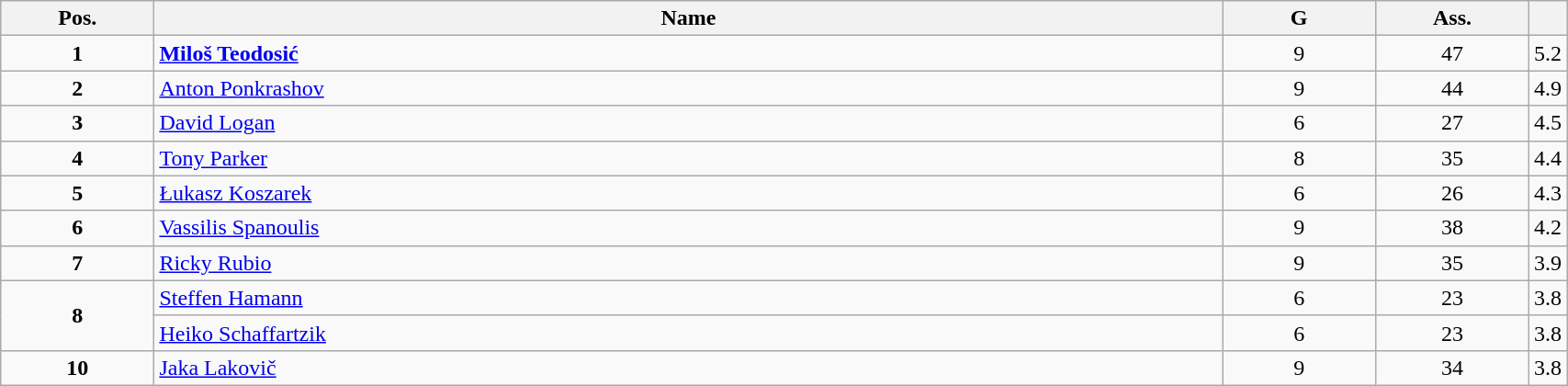<table class=wikitable width="90%">
<tr>
<th width="10%">Pos.</th>
<th width="70%">Name</th>
<th width="10%">G</th>
<th width="10%">Ass.</th>
<th width="10%"></th>
</tr>
<tr align=center>
<td><strong>1</strong></td>
<td align=left> <strong><a href='#'>Miloš Teodosić</a></strong></td>
<td>9</td>
<td>47</td>
<td>5.2</td>
</tr>
<tr align=center>
<td><strong>2</strong></td>
<td align=left> <a href='#'>Anton Ponkrashov</a></td>
<td>9</td>
<td>44</td>
<td>4.9</td>
</tr>
<tr align=center>
<td><strong>3</strong></td>
<td align=left> <a href='#'>David Logan</a></td>
<td>6</td>
<td>27</td>
<td>4.5</td>
</tr>
<tr align=center>
<td><strong>4</strong></td>
<td align=left> <a href='#'>Tony Parker</a></td>
<td>8</td>
<td>35</td>
<td>4.4</td>
</tr>
<tr align=center>
<td><strong>5</strong></td>
<td align=left> <a href='#'>Łukasz Koszarek</a></td>
<td>6</td>
<td>26</td>
<td>4.3</td>
</tr>
<tr align=center>
<td><strong>6</strong></td>
<td align=left> <a href='#'>Vassilis Spanoulis</a></td>
<td>9</td>
<td>38</td>
<td>4.2</td>
</tr>
<tr align=center>
<td><strong>7</strong></td>
<td align=left> <a href='#'>Ricky Rubio</a></td>
<td>9</td>
<td>35</td>
<td>3.9</td>
</tr>
<tr align=center>
<td rowspan=2><strong>8</strong></td>
<td align=left> <a href='#'>Steffen Hamann</a></td>
<td>6</td>
<td>23</td>
<td>3.8</td>
</tr>
<tr align=center>
<td align=left> <a href='#'>Heiko Schaffartzik</a></td>
<td>6</td>
<td>23</td>
<td>3.8</td>
</tr>
<tr align=center>
<td><strong>10</strong></td>
<td align=left> <a href='#'>Jaka Lakovič</a></td>
<td>9</td>
<td>34</td>
<td>3.8</td>
</tr>
</table>
